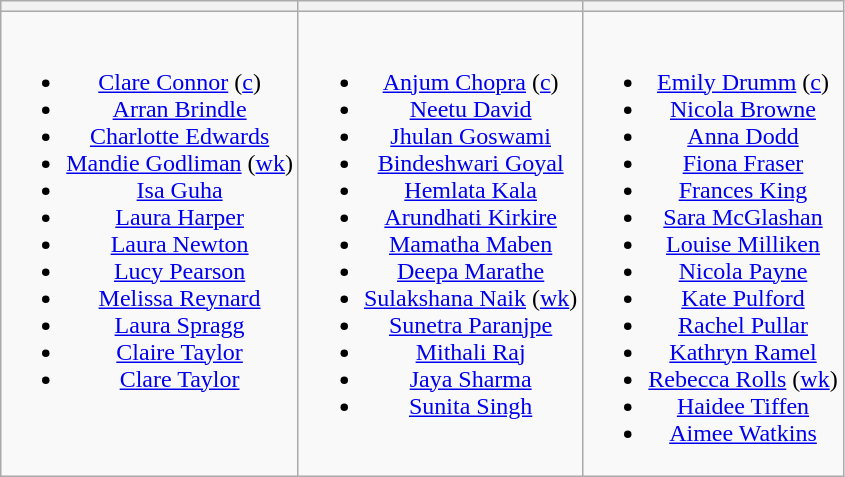<table class="wikitable" style="text-align:center">
<tr>
<th></th>
<th></th>
<th></th>
</tr>
<tr style="vertical-align:top">
<td><br><ul><li><a href='#'>Clare Connor</a> (<a href='#'>c</a>)</li><li><a href='#'>Arran Brindle</a></li><li><a href='#'>Charlotte Edwards</a></li><li><a href='#'>Mandie Godliman</a> (<a href='#'>wk</a>)</li><li><a href='#'>Isa Guha</a></li><li><a href='#'>Laura Harper</a></li><li><a href='#'>Laura Newton</a></li><li><a href='#'>Lucy Pearson</a></li><li><a href='#'>Melissa Reynard</a></li><li><a href='#'>Laura Spragg</a></li><li><a href='#'>Claire Taylor</a></li><li><a href='#'>Clare Taylor</a></li></ul></td>
<td><br><ul><li><a href='#'>Anjum Chopra</a> (<a href='#'>c</a>)</li><li><a href='#'>Neetu David</a></li><li><a href='#'>Jhulan Goswami</a></li><li><a href='#'>Bindeshwari Goyal</a></li><li><a href='#'>Hemlata Kala</a></li><li><a href='#'>Arundhati Kirkire</a></li><li><a href='#'>Mamatha Maben</a></li><li><a href='#'>Deepa Marathe</a></li><li><a href='#'>Sulakshana Naik</a> (<a href='#'>wk</a>)</li><li><a href='#'>Sunetra Paranjpe</a></li><li><a href='#'>Mithali Raj</a></li><li><a href='#'>Jaya Sharma</a></li><li><a href='#'>Sunita Singh</a></li></ul></td>
<td><br><ul><li><a href='#'>Emily Drumm</a> (<a href='#'>c</a>)</li><li><a href='#'>Nicola Browne</a></li><li><a href='#'>Anna Dodd</a></li><li><a href='#'>Fiona Fraser</a></li><li><a href='#'>Frances King</a></li><li><a href='#'>Sara McGlashan</a></li><li><a href='#'>Louise Milliken</a></li><li><a href='#'>Nicola Payne</a></li><li><a href='#'>Kate Pulford</a></li><li><a href='#'>Rachel Pullar</a></li><li><a href='#'>Kathryn Ramel</a></li><li><a href='#'>Rebecca Rolls</a> (<a href='#'>wk</a>)</li><li><a href='#'>Haidee Tiffen</a></li><li><a href='#'>Aimee Watkins</a></li></ul></td>
</tr>
</table>
